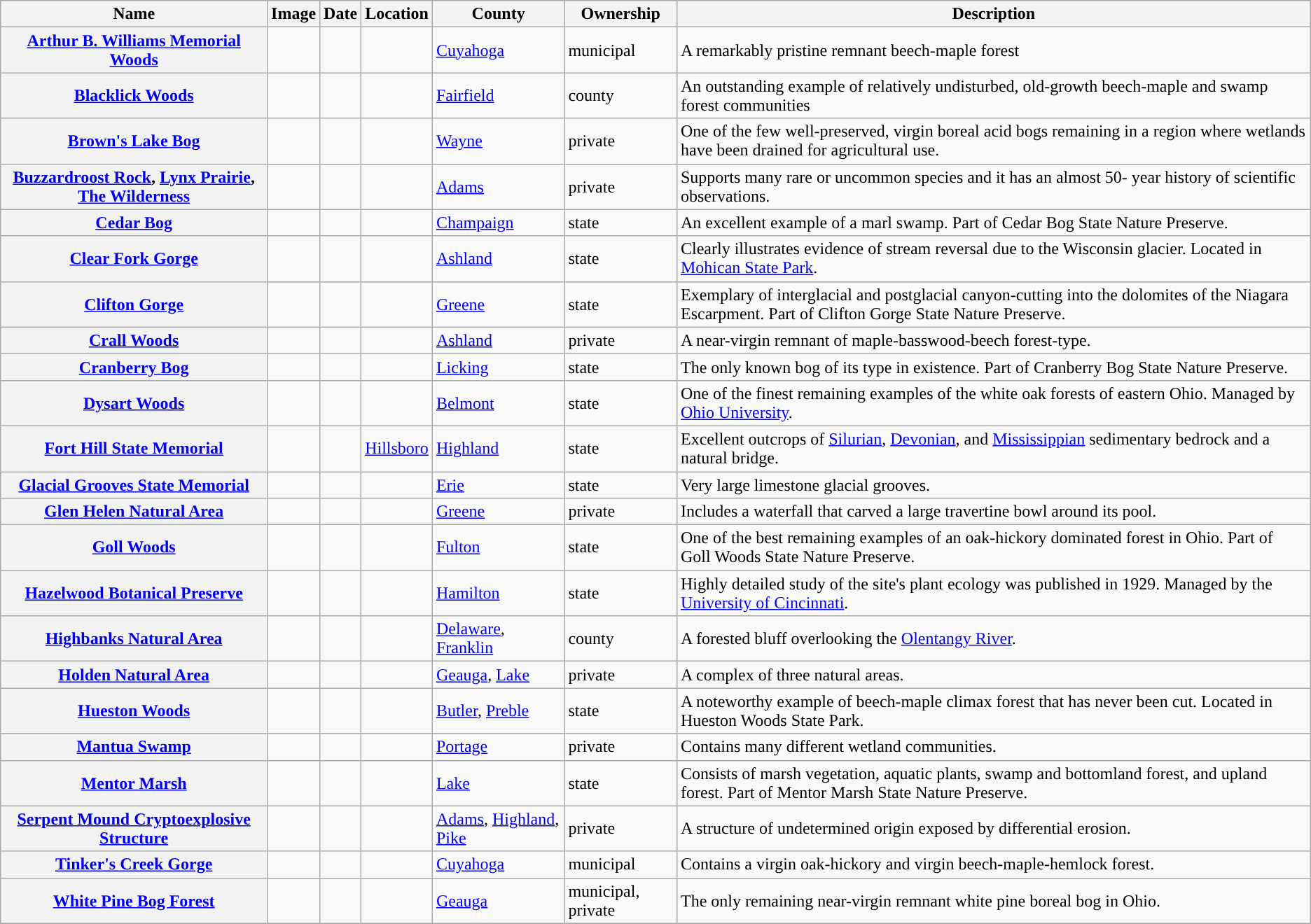<table class="wikitable sortable" align="center">
<tr>
<th style="background-color:">Name</th>
<th style="background-color:">Image</th>
<th style="background-color:">Date</th>
<th style="background-color:">Location</th>
<th style="background-color:">County</th>
<th style="background-color:">Ownership</th>
<th style="background-color:">Description</th>
</tr>
<tr>
<th><a href='#'>Arthur B. Williams Memorial Woods</a></th>
<td></td>
<td></td>
<td></td>
<td><a href='#'>Cuyahoga</a></td>
<td>municipal</td>
<td>A remarkably pristine remnant beech-maple forest</td>
</tr>
<tr>
<th><a href='#'>Blacklick Woods</a></th>
<td></td>
<td></td>
<td></td>
<td><a href='#'>Fairfield</a></td>
<td>county</td>
<td>An outstanding example of relatively undisturbed, old-growth beech-maple and swamp forest communities</td>
</tr>
<tr>
<th><a href='#'>Brown's Lake Bog</a></th>
<td></td>
<td></td>
<td></td>
<td><a href='#'>Wayne</a></td>
<td>private</td>
<td>One of the few well-preserved, virgin boreal acid bogs remaining in a region where wetlands have been drained for agricultural use.</td>
</tr>
<tr>
<th><a href='#'>Buzzardroost Rock</a>, <a href='#'>Lynx Prairie</a>, <a href='#'>The Wilderness</a></th>
<td></td>
<td></td>
<td></td>
<td><a href='#'>Adams</a></td>
<td>private</td>
<td>Supports many rare or uncommon species and it has an almost 50- year history of scientific observations.</td>
</tr>
<tr>
<th><a href='#'>Cedar Bog</a></th>
<td></td>
<td></td>
<td></td>
<td><a href='#'>Champaign</a></td>
<td>state</td>
<td>An excellent example of a marl swamp. Part of Cedar Bog State Nature Preserve.</td>
</tr>
<tr>
<th><a href='#'>Clear Fork Gorge</a></th>
<td></td>
<td></td>
<td></td>
<td><a href='#'>Ashland</a></td>
<td>state</td>
<td>Clearly illustrates evidence of stream reversal due to the Wisconsin glacier. Located in <a href='#'>Mohican State Park</a>.</td>
</tr>
<tr>
<th><a href='#'>Clifton Gorge</a></th>
<td></td>
<td></td>
<td></td>
<td><a href='#'>Greene</a></td>
<td>state</td>
<td>Exemplary of interglacial and postglacial canyon-cutting into the dolomites of the Niagara Escarpment. Part of Clifton Gorge State Nature Preserve.</td>
</tr>
<tr>
<th><a href='#'>Crall Woods</a></th>
<td></td>
<td></td>
<td></td>
<td><a href='#'>Ashland</a></td>
<td>private</td>
<td>A near-virgin remnant of maple-basswood-beech forest-type.</td>
</tr>
<tr>
<th><a href='#'>Cranberry Bog</a></th>
<td></td>
<td></td>
<td></td>
<td><a href='#'>Licking</a></td>
<td>state</td>
<td>The only known bog of its type in existence. Part of Cranberry Bog State Nature Preserve.</td>
</tr>
<tr>
<th><a href='#'>Dysart Woods</a></th>
<td></td>
<td></td>
<td></td>
<td><a href='#'>Belmont</a></td>
<td>state</td>
<td>One of the finest remaining examples of the white oak forests of eastern Ohio. Managed by <a href='#'>Ohio University</a>.</td>
</tr>
<tr>
<th><a href='#'>Fort Hill State Memorial</a></th>
<td></td>
<td></td>
<td><a href='#'>Hillsboro</a><small></small></td>
<td><a href='#'>Highland</a></td>
<td>state</td>
<td>Excellent outcrops of <a href='#'>Silurian</a>, <a href='#'>Devonian</a>, and <a href='#'>Mississippian</a> sedimentary bedrock and a natural bridge.</td>
</tr>
<tr>
<th><a href='#'>Glacial Grooves State Memorial</a></th>
<td></td>
<td></td>
<td></td>
<td><a href='#'>Erie</a></td>
<td>state</td>
<td>Very large limestone glacial grooves.</td>
</tr>
<tr>
<th><a href='#'>Glen Helen Natural Area</a></th>
<td></td>
<td></td>
<td></td>
<td><a href='#'>Greene</a></td>
<td>private</td>
<td>Includes a waterfall that carved a large travertine bowl around its pool.</td>
</tr>
<tr>
<th><a href='#'>Goll Woods</a></th>
<td></td>
<td></td>
<td></td>
<td><a href='#'>Fulton</a></td>
<td>state</td>
<td>One of the best remaining examples of an oak-hickory dominated forest in Ohio. Part of Goll Woods State Nature Preserve.</td>
</tr>
<tr>
<th><a href='#'>Hazelwood Botanical Preserve</a></th>
<td></td>
<td></td>
<td></td>
<td><a href='#'>Hamilton</a></td>
<td>state</td>
<td>Highly detailed study of the site's plant ecology was published in 1929. Managed by the <a href='#'>University of Cincinnati</a>.</td>
</tr>
<tr>
<th><a href='#'>Highbanks Natural Area</a></th>
<td></td>
<td></td>
<td></td>
<td><a href='#'>Delaware</a>, <a href='#'>Franklin</a></td>
<td>county</td>
<td>A forested bluff overlooking the <a href='#'>Olentangy River</a>.</td>
</tr>
<tr>
<th><a href='#'>Holden Natural Area</a></th>
<td></td>
<td></td>
<td></td>
<td><a href='#'>Geauga</a>, <a href='#'>Lake</a></td>
<td>private</td>
<td>A complex of three natural areas.</td>
</tr>
<tr>
<th><a href='#'>Hueston Woods</a></th>
<td></td>
<td></td>
<td></td>
<td><a href='#'>Butler</a>, <a href='#'>Preble</a></td>
<td>state</td>
<td>A noteworthy example of beech-maple climax forest that has never been cut. Located in Hueston Woods State Park.</td>
</tr>
<tr>
<th><a href='#'>Mantua Swamp</a></th>
<td></td>
<td></td>
<td></td>
<td><a href='#'>Portage</a></td>
<td>private</td>
<td>Contains many different wetland communities.</td>
</tr>
<tr>
<th><a href='#'>Mentor Marsh</a></th>
<td></td>
<td></td>
<td></td>
<td><a href='#'>Lake</a></td>
<td>state</td>
<td>Consists of marsh vegetation, aquatic plants, swamp and bottomland forest, and upland forest. Part of Mentor Marsh State Nature Preserve.</td>
</tr>
<tr>
<th><a href='#'>Serpent Mound Cryptoexplosive Structure</a></th>
<td></td>
<td></td>
<td></td>
<td><a href='#'>Adams</a>, <a href='#'>Highland</a>, <a href='#'>Pike</a></td>
<td>private</td>
<td>A structure of undetermined origin exposed by differential erosion.</td>
</tr>
<tr>
<th><a href='#'>Tinker's Creek Gorge</a></th>
<td></td>
<td></td>
<td></td>
<td><a href='#'>Cuyahoga</a></td>
<td>municipal</td>
<td>Contains a virgin oak-hickory and virgin beech-maple-hemlock forest.</td>
</tr>
<tr>
<th><a href='#'>White Pine Bog Forest</a></th>
<td></td>
<td></td>
<td></td>
<td><a href='#'>Geauga</a></td>
<td>municipal, private</td>
<td>The only remaining near-virgin remnant white pine boreal bog in Ohio.</td>
</tr>
<tr>
</tr>
</table>
